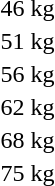<table>
<tr>
<td>46 kg<br></td>
<td></td>
<td></td>
<td></td>
</tr>
<tr>
<td>51 kg<br></td>
<td></td>
<td></td>
<td></td>
</tr>
<tr>
<td>56 kg<br></td>
<td></td>
<td></td>
<td></td>
</tr>
<tr>
<td>62 kg<br></td>
<td></td>
<td></td>
<td></td>
</tr>
<tr>
<td>68 kg<br></td>
<td></td>
<td></td>
<td></td>
</tr>
<tr>
<td>75 kg<br></td>
<td></td>
<td></td>
<td></td>
</tr>
</table>
